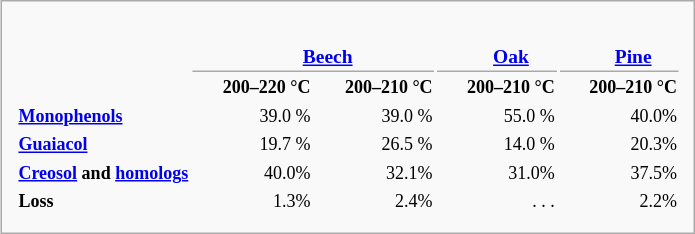<table style="background:#F9F9F9; border:1px solid #AAA; padding:5px; float:right; margin-left:20px;">
<tr>
<td><br><table style="font-size:12px; text-align:right;">
<tr>
<th scope="col" style="font-size:13px;"></th>
<th scope="col" colspan="2" style="font-size:13px; padding-left:20px; text-align:center; border-bottom:1px solid #AAA;"><a href='#'>Beech</a></th>
<th scope="col" style="font-size:13px; padding-left:20px; text-align:center; border-bottom:1px solid #AAA;"><a href='#'>Oak</a></th>
<th scope="col" style="font-size:13px; padding-left:20px; text-align:center; border-bottom:1px solid #AAA;"><a href='#'>Pine</a></th>
</tr>
<tr>
<th scope="row" style="font-size:11px;"></th>
<th scope="col" style="padding-left:20px;">200–220 °C</th>
<th scope="col" style="padding-left:20px;">200–210 °C</th>
<th scope="col" style="padding-left:20px;">200–210 °C</th>
<th scope="col" style="padding-left:20px;">200–210 °C</th>
</tr>
<tr>
<th scope="row" style="text-align:left;"><a href='#'>Monophenols</a></th>
<td>39.0 %</td>
<td>39.0 %</td>
<td>55.0 %</td>
<td>40.0%</td>
</tr>
<tr>
<th scope="row" style="text-align:left;"><a href='#'>Guaiacol</a></th>
<td>19.7 %</td>
<td>26.5 %</td>
<td>14.0 %</td>
<td>20.3%</td>
</tr>
<tr>
<th scope="row" style="text-align:left;"><a href='#'>Creosol</a> and <a href='#'>homologs</a></th>
<td>40.0%</td>
<td>32.1%</td>
<td>31.0%</td>
<td>37.5%</td>
</tr>
<tr>
<th scope="row" style="text-align:left;">Loss</th>
<td>1.3%</td>
<td>2.4%</td>
<td>. . .</td>
<td>2.2%</td>
</tr>
<tr>
</tr>
</table>
</td>
</tr>
</table>
